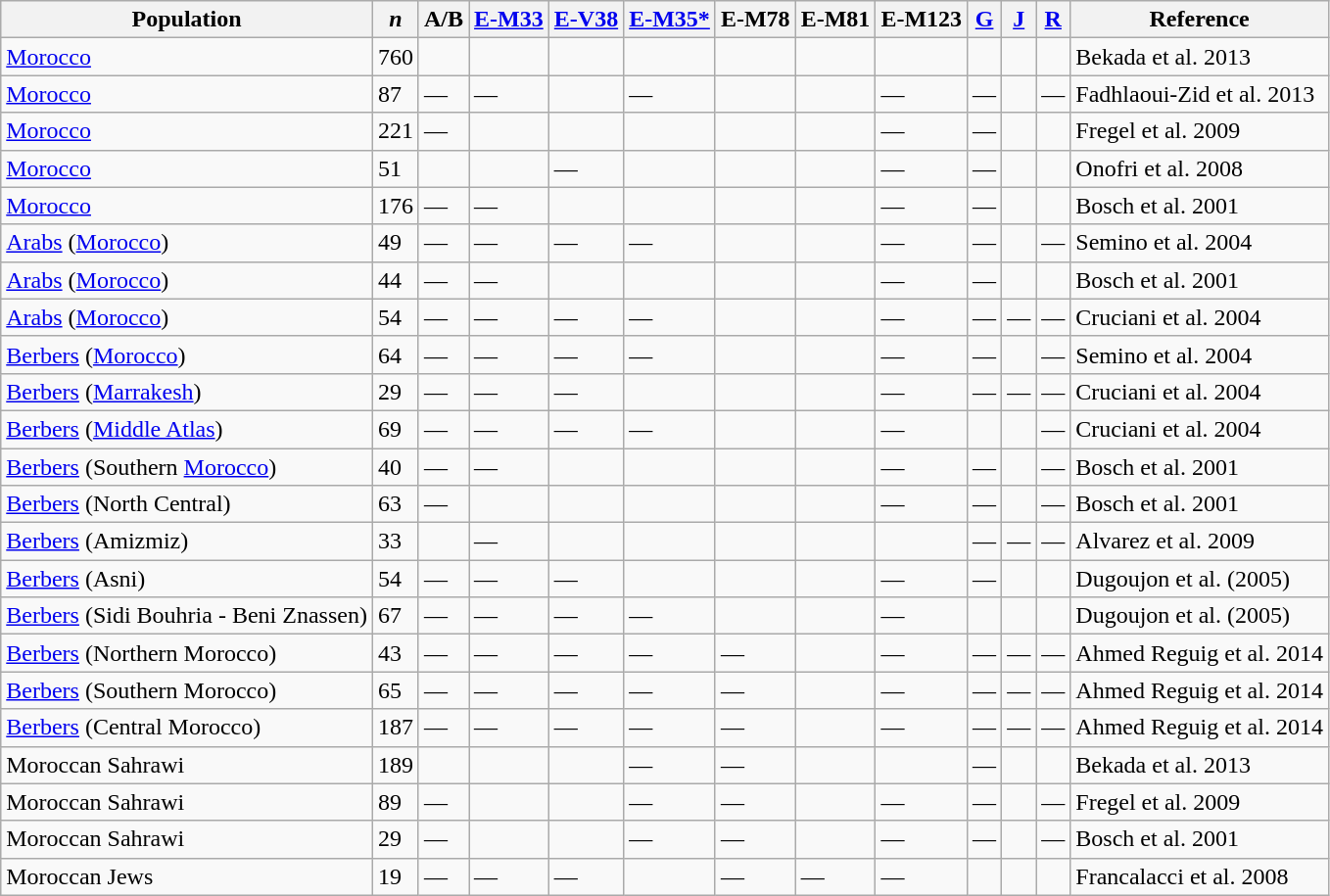<table class="wikitable sortable" style="text-align:left; font-size: 100%">
<tr>
<th>Population</th>
<th><em>n</em></th>
<th>A/B</th>
<th><a href='#'>E-M33</a></th>
<th><a href='#'>E-V38</a></th>
<th><a href='#'>E-M35*</a></th>
<th>E-M78</th>
<th>E-M81</th>
<th>E-M123</th>
<th><a href='#'>G</a></th>
<th><a href='#'>J</a></th>
<th><a href='#'>R</a></th>
<th>Reference</th>
</tr>
<tr>
<td><a href='#'>Morocco</a></td>
<td>760</td>
<td></td>
<td></td>
<td></td>
<td></td>
<td></td>
<td></td>
<td></td>
<td></td>
<td></td>
<td></td>
<td>Bekada et al. 2013</td>
</tr>
<tr>
<td><a href='#'>Morocco</a></td>
<td>87</td>
<td>—</td>
<td>—</td>
<td></td>
<td>—</td>
<td></td>
<td></td>
<td>—</td>
<td>—</td>
<td></td>
<td>—</td>
<td>Fadhlaoui-Zid et al. 2013</td>
</tr>
<tr>
<td><a href='#'>Morocco</a></td>
<td>221</td>
<td>—</td>
<td></td>
<td></td>
<td></td>
<td></td>
<td></td>
<td>—</td>
<td>—</td>
<td></td>
<td></td>
<td>Fregel et al. 2009</td>
</tr>
<tr>
<td><a href='#'>Morocco</a></td>
<td>51</td>
<td></td>
<td></td>
<td>—</td>
<td></td>
<td></td>
<td></td>
<td>—</td>
<td>—</td>
<td></td>
<td></td>
<td>Onofri et al. 2008</td>
</tr>
<tr>
<td><a href='#'>Morocco</a></td>
<td>176</td>
<td>—</td>
<td>—</td>
<td></td>
<td></td>
<td></td>
<td></td>
<td>—</td>
<td>—</td>
<td></td>
<td></td>
<td>Bosch et al. 2001</td>
</tr>
<tr>
<td><a href='#'>Arabs</a> (<a href='#'>Morocco</a>)</td>
<td>49</td>
<td>—</td>
<td>—</td>
<td>—</td>
<td>—</td>
<td></td>
<td></td>
<td>—</td>
<td>—</td>
<td></td>
<td>—</td>
<td>Semino et al. 2004</td>
</tr>
<tr>
<td><a href='#'>Arabs</a> (<a href='#'>Morocco</a>)</td>
<td>44</td>
<td>—</td>
<td>—</td>
<td></td>
<td></td>
<td></td>
<td></td>
<td>—</td>
<td>—</td>
<td></td>
<td></td>
<td>Bosch et al. 2001</td>
</tr>
<tr>
<td><a href='#'>Arabs</a> (<a href='#'>Morocco</a>)</td>
<td>54</td>
<td>—</td>
<td>—</td>
<td>—</td>
<td>—</td>
<td></td>
<td></td>
<td>—</td>
<td>—</td>
<td>—</td>
<td>—</td>
<td>Cruciani et al. 2004</td>
</tr>
<tr>
<td><a href='#'>Berbers</a> (<a href='#'>Morocco</a>)</td>
<td>64</td>
<td>—</td>
<td>—</td>
<td>—</td>
<td>—</td>
<td></td>
<td></td>
<td>—</td>
<td>—</td>
<td></td>
<td>—</td>
<td>Semino et al. 2004</td>
</tr>
<tr>
<td><a href='#'>Berbers</a> (<a href='#'>Marrakesh</a>)</td>
<td>29</td>
<td>—</td>
<td>—</td>
<td>—</td>
<td></td>
<td></td>
<td></td>
<td>—</td>
<td>—</td>
<td>—</td>
<td>—</td>
<td>Cruciani et al. 2004</td>
</tr>
<tr>
<td><a href='#'>Berbers</a> (<a href='#'>Middle Atlas</a>)</td>
<td>69</td>
<td>—</td>
<td>—</td>
<td>—</td>
<td>—</td>
<td></td>
<td></td>
<td>—</td>
<td></td>
<td></td>
<td>—</td>
<td>Cruciani et al. 2004</td>
</tr>
<tr>
<td><a href='#'>Berbers</a> (Southern <a href='#'>Morocco</a>)</td>
<td>40</td>
<td>—</td>
<td>—</td>
<td></td>
<td></td>
<td></td>
<td></td>
<td>—</td>
<td>—</td>
<td></td>
<td>—</td>
<td>Bosch et al. 2001</td>
</tr>
<tr>
<td><a href='#'>Berbers</a> (North Central)</td>
<td>63</td>
<td>—</td>
<td></td>
<td></td>
<td></td>
<td></td>
<td></td>
<td>—</td>
<td>—</td>
<td></td>
<td>—</td>
<td>Bosch et al. 2001</td>
</tr>
<tr>
<td><a href='#'>Berbers</a> (Amizmiz)</td>
<td>33</td>
<td></td>
<td>—</td>
<td></td>
<td></td>
<td></td>
<td></td>
<td></td>
<td>—</td>
<td>—</td>
<td>—</td>
<td>Alvarez et al. 2009</td>
</tr>
<tr>
<td><a href='#'>Berbers</a> (Asni)</td>
<td>54</td>
<td>—</td>
<td>—</td>
<td>—</td>
<td></td>
<td></td>
<td></td>
<td>—</td>
<td>—</td>
<td></td>
<td></td>
<td>Dugoujon et al. (2005)</td>
</tr>
<tr>
<td><a href='#'>Berbers</a> (Sidi Bouhria - Beni Znassen)</td>
<td>67</td>
<td>—</td>
<td>—</td>
<td>—</td>
<td>—</td>
<td></td>
<td></td>
<td>—</td>
<td></td>
<td></td>
<td></td>
<td>Dugoujon et al. (2005)</td>
</tr>
<tr>
<td><a href='#'>Berbers</a> (Northern Morocco)</td>
<td>43</td>
<td>—</td>
<td>—</td>
<td>—</td>
<td>—</td>
<td>—</td>
<td></td>
<td>—</td>
<td>—</td>
<td>—</td>
<td>—</td>
<td>Ahmed Reguig et al. 2014</td>
</tr>
<tr>
<td><a href='#'>Berbers</a> (Southern Morocco)</td>
<td>65</td>
<td>—</td>
<td>—</td>
<td>—</td>
<td>—</td>
<td>—</td>
<td></td>
<td>—</td>
<td>—</td>
<td>—</td>
<td>—</td>
<td>Ahmed Reguig et al. 2014</td>
</tr>
<tr>
<td><a href='#'>Berbers</a> (Central Morocco)</td>
<td>187</td>
<td>—</td>
<td>—</td>
<td>—</td>
<td>—</td>
<td>—</td>
<td></td>
<td>—</td>
<td>—</td>
<td>—</td>
<td>—</td>
<td>Ahmed Reguig et al. 2014</td>
</tr>
<tr>
<td>Moroccan Sahrawi</td>
<td>189</td>
<td></td>
<td></td>
<td></td>
<td>—</td>
<td>—</td>
<td></td>
<td></td>
<td>—</td>
<td></td>
<td></td>
<td>Bekada et al. 2013</td>
</tr>
<tr>
<td>Moroccan Sahrawi</td>
<td>89</td>
<td>—</td>
<td></td>
<td></td>
<td>—</td>
<td>—</td>
<td></td>
<td>—</td>
<td>—</td>
<td></td>
<td>—</td>
<td>Fregel et al. 2009</td>
</tr>
<tr>
<td>Moroccan Sahrawi</td>
<td>29</td>
<td>—</td>
<td></td>
<td></td>
<td>—</td>
<td>—</td>
<td></td>
<td>—</td>
<td>—</td>
<td></td>
<td>—</td>
<td>Bosch et al. 2001</td>
</tr>
<tr>
<td>Moroccan Jews</td>
<td>19</td>
<td>—</td>
<td>—</td>
<td>—</td>
<td></td>
<td>—</td>
<td>—</td>
<td>—</td>
<td></td>
<td></td>
<td></td>
<td>Francalacci et al. 2008</td>
</tr>
</table>
